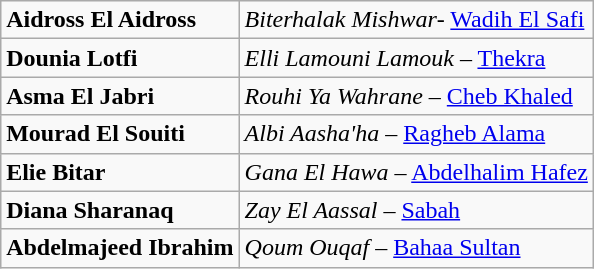<table class="wikitable" style="margin:1em auto;">
<tr>
<td><strong>Aidross El Aidross</strong></td>
<td><em>Biterhalak Mishwar</em>- <a href='#'>Wadih El Safi</a></td>
</tr>
<tr>
<td><strong>Dounia Lotfi</strong></td>
<td><em>Elli Lamouni Lamouk</em> – <a href='#'>Thekra</a></td>
</tr>
<tr>
<td><strong>Asma El Jabri</strong></td>
<td><em>Rouhi Ya Wahrane</em> – <a href='#'>Cheb Khaled</a></td>
</tr>
<tr>
<td><strong>Mourad El Souiti</strong></td>
<td><em>Albi Aasha'ha</em> – <a href='#'>Ragheb Alama</a></td>
</tr>
<tr>
<td><strong>Elie Bitar</strong></td>
<td><em>Gana El Hawa</em> – <a href='#'>Abdelhalim Hafez</a></td>
</tr>
<tr>
<td><strong>Diana Sharanaq</strong></td>
<td><em>Zay El Aassal</em> – <a href='#'>Sabah</a></td>
</tr>
<tr>
<td><strong>Abdelmajeed Ibrahim</strong></td>
<td><em>Qoum Ouqaf</em> – <a href='#'>Bahaa Sultan</a></td>
</tr>
</table>
